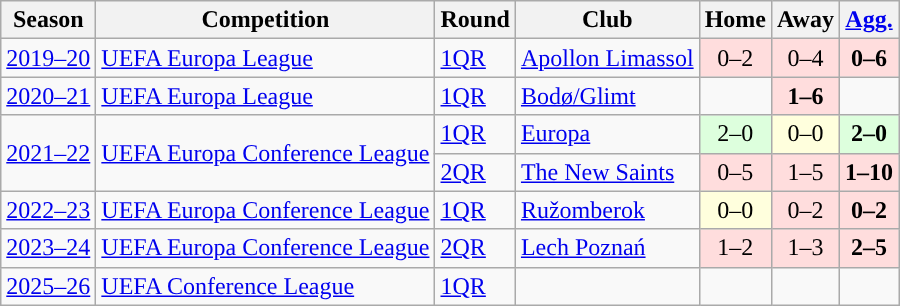<table class="wikitable">
<tr>
<th>Season</th>
<th>Competition</th>
<th>Round</th>
<th>Club</th>
<th>Home</th>
<th>Away</th>
<th><a href='#'>Agg.</a></th>
</tr>
<tr>
<td><a href='#'>2019–20</a></td>
<td><a href='#'>UEFA Europa League</a></td>
<td><a href='#'>1QR</a></td>
<td> <a href='#'>Apollon Limassol</a></td>
<td bgcolor="#ffdddd" style="text-align:center;">0–2</td>
<td bgcolor="#ffdddd" style="text-align:center;">0–4</td>
<td bgcolor="#ffdddd" style="text-align:center;"><strong>0–6</strong></td>
</tr>
<tr>
<td><a href='#'>2020–21</a></td>
<td><a href='#'>UEFA Europa League</a></td>
<td><a href='#'>1QR</a></td>
<td> <a href='#'>Bodø/Glimt</a></td>
<td></td>
<td bgcolor="#ffdddd" style="text-align:center;"><strong>1–6</strong></td>
<td></td>
</tr>
<tr>
<td rowspan=2><a href='#'>2021–22</a></td>
<td rowspan=2><a href='#'>UEFA Europa Conference League</a></td>
<td><a href='#'>1QR</a></td>
<td> <a href='#'>Europa</a></td>
<td bgcolor="#ddffdd" style="text-align:center;">2–0</td>
<td bgcolor="#ffffdd" style="text-align:center;">0–0</td>
<td bgcolor="#ddffdd" style="text-align:center;"><strong>2–0</strong></td>
</tr>
<tr>
<td><a href='#'>2QR</a></td>
<td> <a href='#'>The New Saints</a></td>
<td bgcolor="#ffdddd" style="text-align:center;">0–5</td>
<td bgcolor="#ffdddd" style="text-align:center;">1–5</td>
<td bgcolor="#ffdddd" style="text-align:center;"><strong>1–10</strong></td>
</tr>
<tr>
<td><a href='#'>2022–23</a></td>
<td><a href='#'>UEFA Europa Conference League</a></td>
<td><a href='#'>1QR</a></td>
<td> <a href='#'>Ružomberok</a></td>
<td bgcolor="#ffffdd" style="text-align:center;">0–0</td>
<td bgcolor="#ffdddd" style="text-align:center;">0–2</td>
<td bgcolor="#ffdddd" style="text-align:center;"><strong>0–2</strong></td>
</tr>
<tr>
<td><a href='#'>2023–24</a></td>
<td><a href='#'>UEFA Europa Conference League</a></td>
<td><a href='#'>2QR</a></td>
<td> <a href='#'>Lech Poznań</a></td>
<td style="text-align:center; background:#fdd;">1–2</td>
<td style="text-align:center; background:#fdd;">1–3</td>
<td style="text-align:center; background:#fdd;"><strong>2–5</strong></td>
</tr>
<tr>
<td><a href='#'>2025–26</a></td>
<td><a href='#'>UEFA Conference League</a></td>
<td><a href='#'>1QR</a></td>
<td></td>
<td style="text-align:center;"></td>
<td style="text-align:center;"></td>
<td style="text-align:center;"></td>
</tr>
</table>
